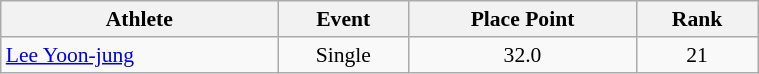<table class=wikitable style="font-size:90%; text-align:center; width:40%">
<tr>
<th>Athlete</th>
<th>Event</th>
<th>Place Point</th>
<th>Rank</th>
</tr>
<tr>
<td align=left><a href='#'>Lee Yoon-jung</a></td>
<td>Single</td>
<td>32.0</td>
<td>21</td>
</tr>
</table>
